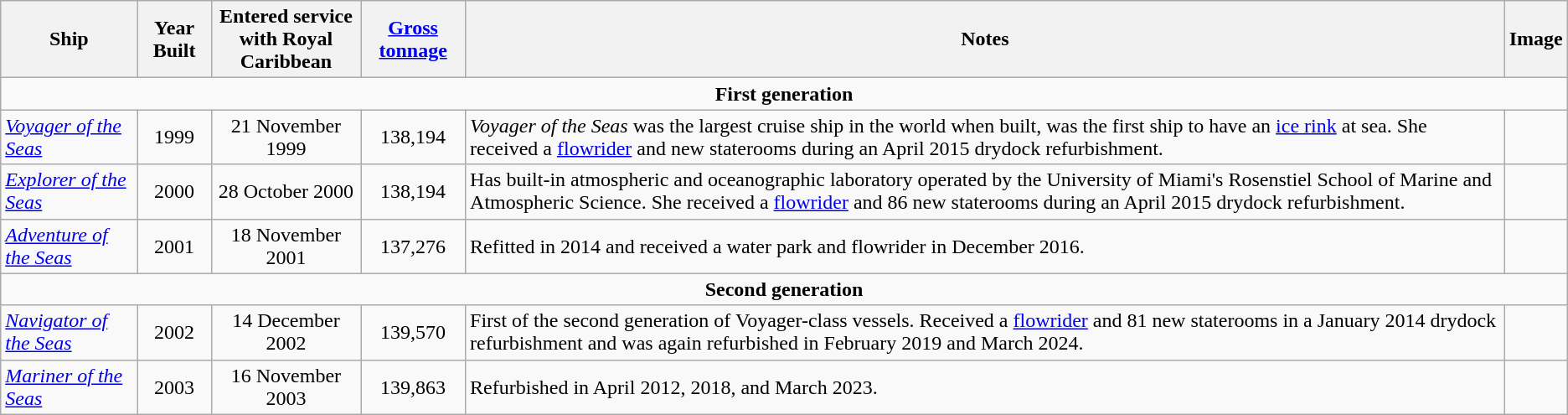<table class="wikitable sortable">
<tr>
<th>Ship</th>
<th>Year Built</th>
<th>Entered service<br>with Royal Caribbean</th>
<th><a href='#'>Gross tonnage</a></th>
<th>Notes</th>
<th>Image</th>
</tr>
<tr>
<td colspan="6" style="text-align:center;"><strong>First generation</strong></td>
</tr>
<tr>
<td><em><a href='#'>Voyager of the Seas</a></em></td>
<td style="text-align:Center;">1999</td>
<td style="text-align:Center;">21 November 1999</td>
<td style="text-align:center;">138,194</td>
<td><em>Voyager of the Seas</em> was the largest cruise ship in the world when built, was the first ship to have an <a href='#'>ice rink</a> at sea. She received  a <a href='#'>flowrider</a> and new staterooms during an April 2015 drydock refurbishment.</td>
<td></td>
</tr>
<tr>
<td><em><a href='#'>Explorer of the Seas</a></em></td>
<td style="text-align:Center;">2000</td>
<td style="text-align:Center;">28 October 2000</td>
<td style="text-align:center;">138,194</td>
<td>Has built-in atmospheric and oceanographic laboratory operated by the University of Miami's Rosenstiel School of Marine and Atmospheric Science. She received a <a href='#'>flowrider</a> and 86 new staterooms during an April 2015 drydock refurbishment.</td>
<td></td>
</tr>
<tr>
<td><em><a href='#'>Adventure of the Seas</a></em></td>
<td style="text-align:Center;">2001</td>
<td style="text-align:Center;">18 November 2001</td>
<td style="text-align:center;">137,276</td>
<td>Refitted in 2014 and received a water park and flowrider in December 2016.</td>
<td></td>
</tr>
<tr>
<td colspan="6" style="text-align:center;"><strong>Second generation</strong></td>
</tr>
<tr>
<td><em><a href='#'>Navigator of the Seas</a></em></td>
<td style="text-align:Center;">2002</td>
<td style="text-align:Center;">14 December 2002</td>
<td style="text-align:center;">139,570</td>
<td>First of the second generation of Voyager-class vessels. Received  a <a href='#'>flowrider</a> and 81 new staterooms in a January 2014 drydock refurbishment and was again refurbished in February 2019 and March 2024.</td>
<td></td>
</tr>
<tr>
<td><em><a href='#'>Mariner of the Seas</a></em></td>
<td style="text-align:Center;">2003</td>
<td style="text-align:Center;">16 November 2003</td>
<td style="text-align:center;">139,863</td>
<td>Refurbished in April 2012, 2018, and March 2023.</td>
<td></td>
</tr>
</table>
